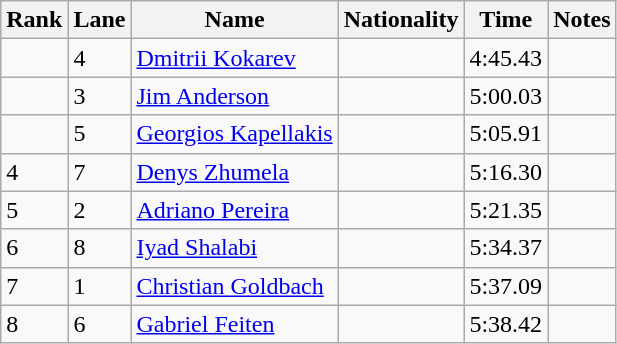<table class="wikitable">
<tr>
<th>Rank</th>
<th>Lane</th>
<th>Name</th>
<th>Nationality</th>
<th>Time</th>
<th>Notes</th>
</tr>
<tr>
<td></td>
<td>4</td>
<td><a href='#'>Dmitrii Kokarev</a></td>
<td></td>
<td>4:45.43</td>
<td></td>
</tr>
<tr>
<td></td>
<td>3</td>
<td><a href='#'>Jim Anderson</a></td>
<td></td>
<td>5:00.03</td>
<td></td>
</tr>
<tr>
<td></td>
<td>5</td>
<td><a href='#'>Georgios Kapellakis</a></td>
<td></td>
<td>5:05.91</td>
<td></td>
</tr>
<tr>
<td>4</td>
<td>7</td>
<td><a href='#'>Denys Zhumela</a></td>
<td></td>
<td>5:16.30</td>
<td></td>
</tr>
<tr>
<td>5</td>
<td>2</td>
<td><a href='#'>Adriano Pereira</a></td>
<td></td>
<td>5:21.35</td>
<td></td>
</tr>
<tr>
<td>6</td>
<td>8</td>
<td><a href='#'>Iyad Shalabi</a></td>
<td></td>
<td>5:34.37</td>
<td></td>
</tr>
<tr>
<td>7</td>
<td>1</td>
<td><a href='#'>Christian Goldbach</a></td>
<td></td>
<td>5:37.09</td>
<td></td>
</tr>
<tr>
<td>8</td>
<td>6</td>
<td><a href='#'>Gabriel Feiten</a></td>
<td></td>
<td>5:38.42</td>
<td></td>
</tr>
</table>
